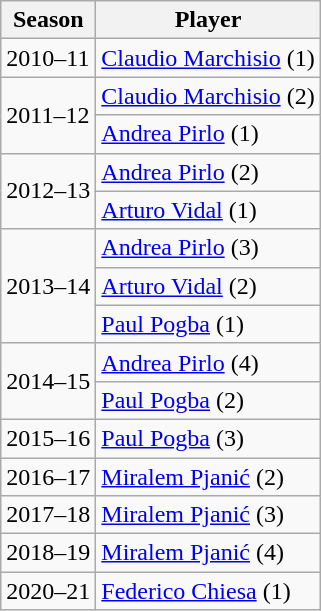<table class="wikitable">
<tr>
<th>Season</th>
<th>Player</th>
</tr>
<tr>
<td>2010–11</td>
<td> <a href='#'>Claudio Marchisio</a> (1)</td>
</tr>
<tr>
<td rowspan=2>2011–12</td>
<td> <a href='#'>Claudio Marchisio</a> (2)</td>
</tr>
<tr>
<td> <a href='#'>Andrea Pirlo</a> (1)</td>
</tr>
<tr>
<td rowspan=2>2012–13</td>
<td> <a href='#'>Andrea Pirlo</a> (2)</td>
</tr>
<tr>
<td> <a href='#'>Arturo Vidal</a> (1)</td>
</tr>
<tr>
<td rowspan=3>2013–14</td>
<td> <a href='#'>Andrea Pirlo</a> (3)</td>
</tr>
<tr>
<td> <a href='#'>Arturo Vidal</a> (2)</td>
</tr>
<tr>
<td> <a href='#'>Paul Pogba</a> (1)</td>
</tr>
<tr>
<td rowspan=2>2014–15</td>
<td> <a href='#'>Andrea Pirlo</a> (4)</td>
</tr>
<tr>
<td> <a href='#'>Paul Pogba</a> (2)</td>
</tr>
<tr>
<td>2015–16</td>
<td> <a href='#'>Paul Pogba</a> (3)</td>
</tr>
<tr>
<td>2016–17</td>
<td> <a href='#'>Miralem Pjanić</a> (2)</td>
</tr>
<tr>
<td>2017–18</td>
<td> <a href='#'>Miralem Pjanić</a> (3)</td>
</tr>
<tr>
<td>2018–19</td>
<td> <a href='#'>Miralem Pjanić</a> (4)</td>
</tr>
<tr>
<td>2020–21</td>
<td> <a href='#'>Federico Chiesa</a> (1)</td>
</tr>
</table>
